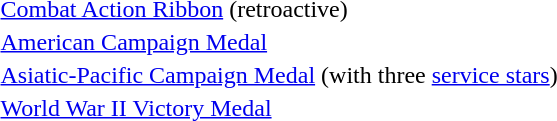<table>
<tr>
<td></td>
<td><a href='#'>Combat Action Ribbon</a> (retroactive)</td>
</tr>
<tr>
<td></td>
<td><a href='#'>American Campaign Medal</a></td>
</tr>
<tr>
<td></td>
<td><a href='#'>Asiatic-Pacific Campaign Medal</a> (with three <a href='#'>service stars</a>)</td>
</tr>
<tr>
<td></td>
<td><a href='#'>World War II Victory Medal</a></td>
</tr>
</table>
